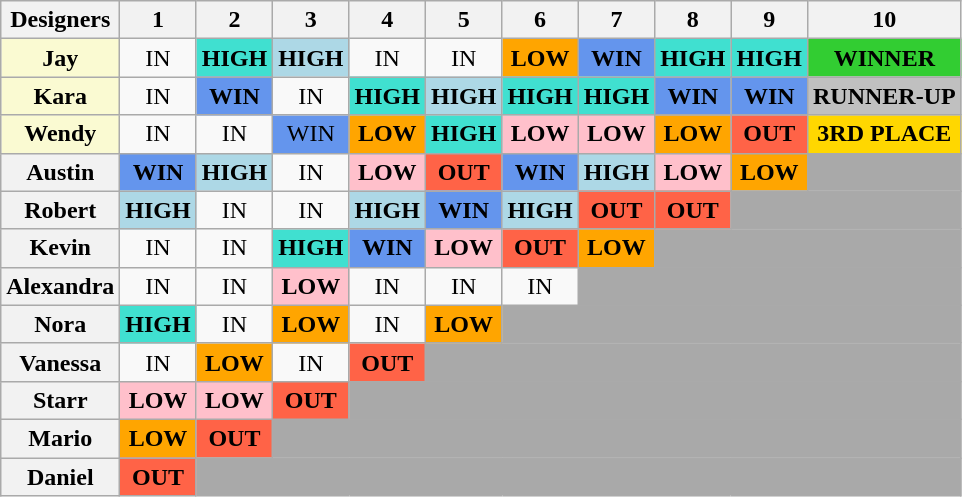<table class="wikitable" style="text-align:center">
<tr>
<th>Designers</th>
<th>1</th>
<th>2</th>
<th>3</th>
<th>4</th>
<th>5</th>
<th>6</th>
<th>7</th>
<th>8</th>
<th>9</th>
<th>10</th>
</tr>
<tr>
<th style="background:#FAFAD2;">Jay</th>
<td>IN</td>
<td style="background:turquoise;"><strong>HIGH</strong></td>
<td style="background:lightblue;"><strong>HIGH</strong></td>
<td>IN</td>
<td>IN</td>
<td style="background:orange;"><strong>LOW</strong></td>
<td style="background:cornflowerblue;"><strong>WIN</strong></td>
<td style="background:turquoise;"><strong>HIGH</strong></td>
<td style="background:turquoise;"><strong>HIGH</strong></td>
<td style="background:limegreen;"><strong>WINNER</strong></td>
</tr>
<tr>
<th style="background:#FAFAD2;">Kara</th>
<td>IN</td>
<td style="background:cornflowerblue;"><strong>WIN</strong></td>
<td>IN</td>
<td style="background:turquoise;"><strong>HIGH</strong></td>
<td style="background:lightblue;"><strong>HIGH</strong></td>
<td style="background:turquoise;"><strong>HIGH</strong></td>
<td style="background:turquoise;"><strong>HIGH</strong></td>
<td style="background:cornflowerblue;"><strong>WIN</strong></td>
<td style="background:cornflowerblue;"><strong>WIN</strong></td>
<td style="background:silver;"><strong>RUNNER-UP</strong></td>
</tr>
<tr>
<th style="background:#FAFAD2;">Wendy</th>
<td>IN</td>
<td>IN</td>
<td style="background: cornflowerblue;">WIN</td>
<td style="background:orange;"><strong>LOW</strong></td>
<td style="background:turquoise;"><strong>HIGH</strong></td>
<td style="background:pink;"><strong>LOW</strong></td>
<td style="background:pink;"><strong>LOW</strong></td>
<td style="background:orange;"><strong>LOW</strong></td>
<td style="background:tomato;"><strong>OUT</strong></td>
<td style="background:gold;"><strong>3RD PLACE</strong></td>
</tr>
<tr>
<th>Austin</th>
<td style="background:cornflowerblue;"><strong>WIN</strong></td>
<td style="background:lightblue;"><strong>HIGH</strong></td>
<td>IN</td>
<td style="background:pink;"><strong>LOW</strong></td>
<td style="background:tomato;"><strong>OUT</strong></td>
<td style="background:cornflowerblue;"><strong>WIN</strong></td>
<td style="background:lightblue;"><strong>HIGH</strong></td>
<td style="background:pink;"><strong>LOW</strong></td>
<td style="background:orange;"><strong>LOW</strong></td>
<td style="background:darkgrey;"></td>
</tr>
<tr>
<th>Robert</th>
<td style="background:lightblue;"><strong>HIGH</strong></td>
<td>IN</td>
<td>IN</td>
<td style="background:lightblue;"><strong>HIGH</strong></td>
<td style="background:cornflowerblue;"><strong>WIN</strong></td>
<td style="background:lightblue;"><strong>HIGH</strong></td>
<td style="background:tomato;"><strong>OUT</strong></td>
<td style="background:tomato;"><strong>OUT</strong></td>
<td colspan="2" style="background:darkgrey;"></td>
</tr>
<tr>
<th>Kevin</th>
<td>IN</td>
<td>IN</td>
<td style="background:turquoise;"><strong>HIGH</strong></td>
<td style="background:cornflowerblue;"><strong>WIN</strong></td>
<td style="background:pink;"><strong>LOW</strong></td>
<td style="background:tomato;"><strong>OUT</strong></td>
<td style="background:orange;"><strong>LOW</strong></td>
<td colspan="3" style="background:darkgrey;"></td>
</tr>
<tr>
<th>Alexandra</th>
<td>IN</td>
<td>IN</td>
<td style="background:pink;"><strong>LOW</strong></td>
<td>IN</td>
<td>IN</td>
<td>IN</td>
<td colspan="4" style="background:darkgrey;"></td>
</tr>
<tr>
<th>Nora</th>
<td style="background:turquoise;"><strong>HIGH</strong></td>
<td>IN</td>
<td style="background:orange;"><strong>LOW</strong></td>
<td>IN</td>
<td style="background:orange;"><strong>LOW</strong></td>
<td colspan="5" style="background:darkgrey;"></td>
</tr>
<tr>
<th>Vanessa</th>
<td>IN</td>
<td style="background:orange;"><strong>LOW</strong></td>
<td>IN</td>
<td style="background:tomato;"><strong>OUT</strong></td>
<td colspan="6" style="background:darkgrey;"></td>
</tr>
<tr>
<th>Starr</th>
<td style="background:pink;"><strong>LOW</strong></td>
<td style="background:pink;"><strong>LOW</strong></td>
<td style="background:tomato;"><strong>OUT</strong></td>
<td colspan="7" style="background:darkgrey;"></td>
</tr>
<tr>
<th>Mario</th>
<td style="background:orange;"><strong>LOW</strong></td>
<td style="background:tomato;"><strong>OUT</strong></td>
<td colspan="8" style="background:darkgrey;"></td>
</tr>
<tr>
<th>Daniel</th>
<td style="background:tomato;"><strong>OUT</strong></td>
<td colspan="9" style="background:darkgrey;"></td>
</tr>
</table>
